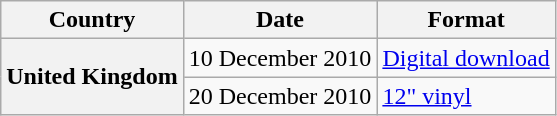<table class="wikitable plainrowheaders">
<tr>
<th>Country</th>
<th>Date</th>
<th>Format</th>
</tr>
<tr>
<th scope="row" rowspan="2">United Kingdom</th>
<td>10 December 2010</td>
<td><a href='#'>Digital download</a></td>
</tr>
<tr>
<td>20 December 2010</td>
<td><a href='#'>12" vinyl</a></td>
</tr>
</table>
